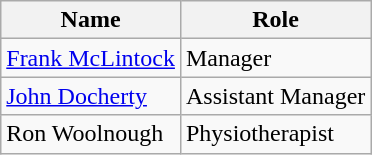<table class="wikitable">
<tr>
<th>Name</th>
<th>Role</th>
</tr>
<tr>
<td> <a href='#'>Frank McLintock</a></td>
<td>Manager</td>
</tr>
<tr>
<td> <a href='#'>John Docherty</a></td>
<td>Assistant Manager</td>
</tr>
<tr>
<td> Ron Woolnough</td>
<td>Physiotherapist</td>
</tr>
</table>
